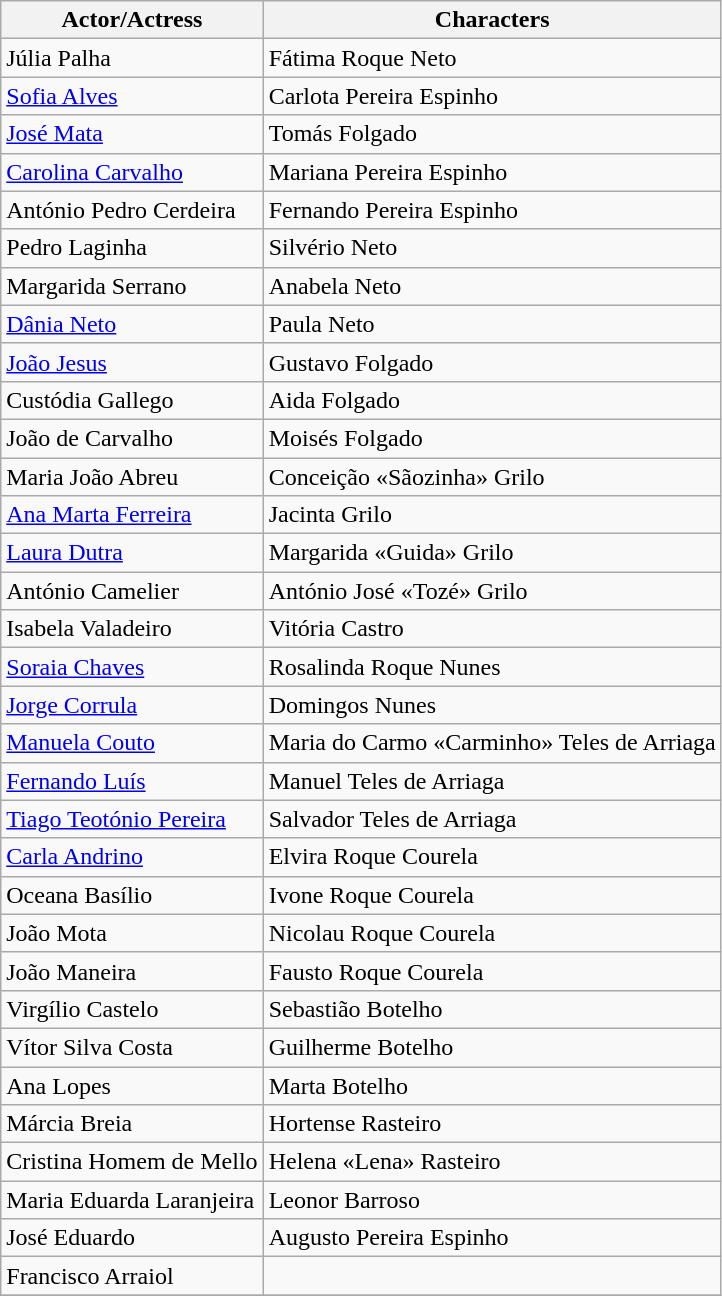<table class="wikitable">
<tr>
<th>Actor/Actress</th>
<th>Characters</th>
</tr>
<tr>
<td>Júlia Palha</td>
<td>Fátima Roque Neto</td>
</tr>
<tr>
<td><a href='#'>Sofia Alves</a></td>
<td>Carlota Pereira Espinho</td>
</tr>
<tr>
<td><a href='#'>José Mata</a></td>
<td>Tomás Folgado</td>
</tr>
<tr>
<td><a href='#'>Carolina Carvalho</a></td>
<td>Mariana Pereira Espinho</td>
</tr>
<tr>
<td>António Pedro Cerdeira</td>
<td>Fernando Pereira Espinho</td>
</tr>
<tr>
<td>Pedro Laginha</td>
<td>Silvério Neto</td>
</tr>
<tr>
<td>Margarida Serrano</td>
<td>Anabela Neto</td>
</tr>
<tr>
<td><a href='#'>Dânia Neto</a></td>
<td>Paula Neto</td>
</tr>
<tr>
<td><a href='#'>João Jesus</a></td>
<td>Gustavo Folgado</td>
</tr>
<tr>
<td>Custódia Gallego</td>
<td>Aida Folgado</td>
</tr>
<tr>
<td>João de Carvalho</td>
<td>Moisés Folgado</td>
</tr>
<tr>
<td>Maria João Abreu</td>
<td>Conceição «Sãozinha» Grilo</td>
</tr>
<tr>
<td><a href='#'>Ana Marta Ferreira</a></td>
<td>Jacinta Grilo</td>
</tr>
<tr>
<td><a href='#'>Laura Dutra</a></td>
<td>Margarida «Guida» Grilo</td>
</tr>
<tr>
<td>António Camelier</td>
<td>António José «Tozé» Grilo</td>
</tr>
<tr>
<td>Isabela Valadeiro</td>
<td>Vitória Castro</td>
</tr>
<tr>
<td><a href='#'>Soraia Chaves</a></td>
<td>Rosalinda Roque Nunes</td>
</tr>
<tr>
<td><a href='#'>Jorge Corrula</a></td>
<td>Domingos Nunes</td>
</tr>
<tr>
<td><a href='#'>Manuela Couto</a></td>
<td>Maria do Carmo «Carminho» Teles de Arriaga</td>
</tr>
<tr>
<td><a href='#'>Fernando Luís</a></td>
<td>Manuel Teles de Arriaga</td>
</tr>
<tr>
<td><a href='#'>Tiago Teotónio Pereira</a></td>
<td>Salvador Teles de Arriaga</td>
</tr>
<tr>
<td><a href='#'>Carla Andrino</a></td>
<td>Elvira Roque Courela</td>
</tr>
<tr>
<td>Oceana Basílio</td>
<td>Ivone Roque Courela</td>
</tr>
<tr>
<td>João Mota</td>
<td>Nicolau Roque Courela</td>
</tr>
<tr>
<td>João Maneira</td>
<td>Fausto Roque Courela</td>
</tr>
<tr>
<td>Virgílio Castelo</td>
<td>Sebastião Botelho</td>
</tr>
<tr>
<td>Vítor Silva Costa</td>
<td>Guilherme Botelho</td>
</tr>
<tr>
<td>Ana Lopes</td>
<td>Marta Botelho</td>
</tr>
<tr>
<td>Márcia Breia</td>
<td>Hortense Rasteiro</td>
</tr>
<tr>
<td>Cristina Homem de Mello</td>
<td>Helena «Lena» Rasteiro</td>
</tr>
<tr>
<td>Maria Eduarda Laranjeira</td>
<td>Leonor Barroso</td>
</tr>
<tr>
<td>José Eduardo</td>
<td>Augusto Pereira Espinho</td>
</tr>
<tr>
<td>Francisco Arraiol</td>
<td></td>
</tr>
<tr>
</tr>
</table>
